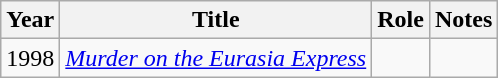<table class="wikitable sortable">
<tr>
<th>Year</th>
<th>Title</th>
<th>Role</th>
<th class="unsortable">Notes</th>
</tr>
<tr>
<td>1998</td>
<td><em><a href='#'>Murder on the Eurasia Express</a></em></td>
<td></td>
<td></td>
</tr>
</table>
